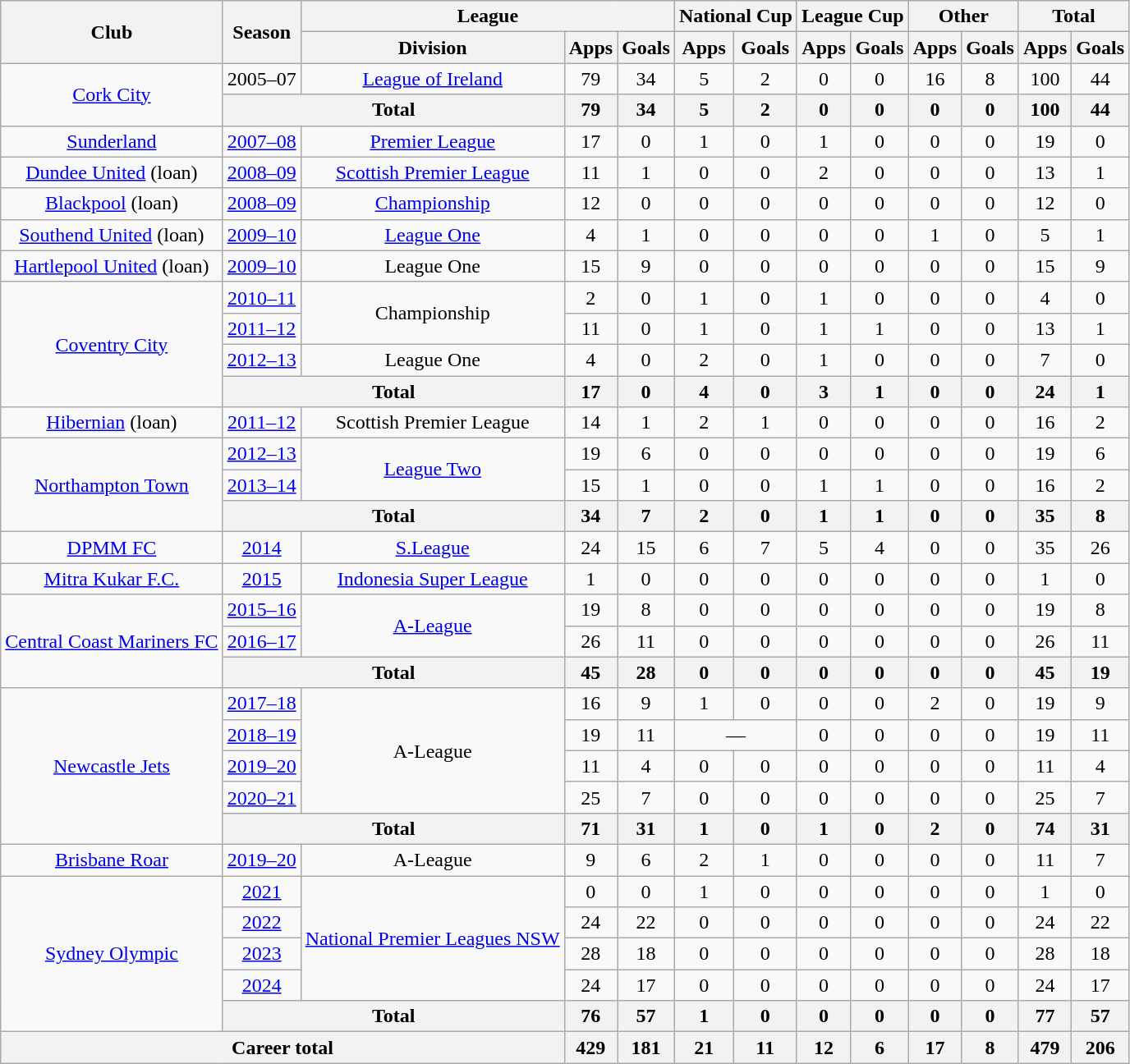<table class="wikitable" style="text-align: center">
<tr>
<th rowspan="2">Club</th>
<th rowspan="2">Season</th>
<th colspan="3">League</th>
<th colspan="2">National Cup</th>
<th colspan="2">League Cup</th>
<th colspan="2">Other</th>
<th colspan="2">Total</th>
</tr>
<tr>
<th>Division</th>
<th>Apps</th>
<th>Goals</th>
<th>Apps</th>
<th>Goals</th>
<th>Apps</th>
<th>Goals</th>
<th>Apps</th>
<th>Goals</th>
<th>Apps</th>
<th>Goals</th>
</tr>
<tr>
<td rowspan="2"><a href='#'>Cork City</a></td>
<td>2005–07</td>
<td><a href='#'>League of Ireland</a></td>
<td>79</td>
<td>34</td>
<td>5</td>
<td>2</td>
<td>0</td>
<td>0</td>
<td>16</td>
<td>8</td>
<td>100</td>
<td>44</td>
</tr>
<tr>
<th colspan="2">Total</th>
<th>79</th>
<th>34</th>
<th>5</th>
<th>2</th>
<th>0</th>
<th>0</th>
<th>0</th>
<th>0</th>
<th>100</th>
<th>44</th>
</tr>
<tr>
<td><a href='#'>Sunderland</a></td>
<td><a href='#'>2007–08</a></td>
<td><a href='#'>Premier League</a></td>
<td>17</td>
<td>0</td>
<td>1</td>
<td>0</td>
<td>1</td>
<td>0</td>
<td>0</td>
<td>0</td>
<td>19</td>
<td>0</td>
</tr>
<tr>
<td><a href='#'>Dundee United</a> (loan)</td>
<td><a href='#'>2008–09</a></td>
<td><a href='#'>Scottish Premier League</a></td>
<td>11</td>
<td>1</td>
<td>0</td>
<td>0</td>
<td>2</td>
<td>0</td>
<td>0</td>
<td>0</td>
<td>13</td>
<td>1</td>
</tr>
<tr>
<td><a href='#'>Blackpool</a> (loan)</td>
<td><a href='#'>2008–09</a></td>
<td><a href='#'>Championship</a></td>
<td>12</td>
<td>0</td>
<td>0</td>
<td>0</td>
<td>0</td>
<td>0</td>
<td>0</td>
<td>0</td>
<td>12</td>
<td>0</td>
</tr>
<tr>
<td><a href='#'>Southend United</a> (loan)</td>
<td><a href='#'>2009–10</a></td>
<td><a href='#'>League One</a></td>
<td>4</td>
<td>1</td>
<td>0</td>
<td>0</td>
<td>0</td>
<td>0</td>
<td>1</td>
<td>0</td>
<td>5</td>
<td>1</td>
</tr>
<tr>
<td><a href='#'>Hartlepool United</a> (loan)</td>
<td><a href='#'>2009–10</a></td>
<td>League One</td>
<td>15</td>
<td>9</td>
<td>0</td>
<td>0</td>
<td>0</td>
<td>0</td>
<td>0</td>
<td>0</td>
<td>15</td>
<td>9</td>
</tr>
<tr>
<td rowspan="4"><a href='#'>Coventry City</a></td>
<td><a href='#'>2010–11</a></td>
<td rowspan="2">Championship</td>
<td>2</td>
<td>0</td>
<td>1</td>
<td>0</td>
<td>1</td>
<td>0</td>
<td>0</td>
<td>0</td>
<td>4</td>
<td>0</td>
</tr>
<tr>
<td><a href='#'>2011–12</a></td>
<td>11</td>
<td>0</td>
<td>1</td>
<td>0</td>
<td>1</td>
<td>1</td>
<td>0</td>
<td>0</td>
<td>13</td>
<td>1</td>
</tr>
<tr>
<td><a href='#'>2012–13</a></td>
<td>League One</td>
<td>4</td>
<td>0</td>
<td>2</td>
<td>0</td>
<td>1</td>
<td>0</td>
<td>0</td>
<td>0</td>
<td>7</td>
<td>0</td>
</tr>
<tr>
<th colspan="2">Total</th>
<th>17</th>
<th>0</th>
<th>4</th>
<th>0</th>
<th>3</th>
<th>1</th>
<th>0</th>
<th>0</th>
<th>24</th>
<th>1</th>
</tr>
<tr>
<td><a href='#'>Hibernian</a> (loan)</td>
<td><a href='#'>2011–12</a></td>
<td>Scottish Premier League</td>
<td>14</td>
<td>1</td>
<td>2</td>
<td>1</td>
<td>0</td>
<td>0</td>
<td>0</td>
<td>0</td>
<td>16</td>
<td>2</td>
</tr>
<tr>
<td rowspan="3"><a href='#'>Northampton Town</a></td>
<td><a href='#'>2012–13</a></td>
<td rowspan="2"><a href='#'>League Two</a></td>
<td>19</td>
<td>6</td>
<td>0</td>
<td>0</td>
<td>0</td>
<td>0</td>
<td>0</td>
<td>0</td>
<td>19</td>
<td>6</td>
</tr>
<tr>
<td><a href='#'>2013–14</a></td>
<td>15</td>
<td>1</td>
<td>0</td>
<td>0</td>
<td>1</td>
<td>1</td>
<td>0</td>
<td>0</td>
<td>16</td>
<td>2</td>
</tr>
<tr>
<th colspan="2">Total</th>
<th>34</th>
<th>7</th>
<th>2</th>
<th>0</th>
<th>1</th>
<th>1</th>
<th>0</th>
<th>0</th>
<th>35</th>
<th>8</th>
</tr>
<tr>
<td><a href='#'>DPMM FC</a></td>
<td><a href='#'>2014</a></td>
<td><a href='#'>S.League</a></td>
<td>24</td>
<td>15</td>
<td>6</td>
<td>7</td>
<td>5</td>
<td>4</td>
<td>0</td>
<td>0</td>
<td>35</td>
<td>26</td>
</tr>
<tr>
<td><a href='#'>Mitra Kukar F.C.</a></td>
<td><a href='#'>2015</a></td>
<td><a href='#'>Indonesia Super League</a></td>
<td>1</td>
<td>0</td>
<td>0</td>
<td>0</td>
<td>0</td>
<td>0</td>
<td>0</td>
<td>0</td>
<td>1</td>
<td>0</td>
</tr>
<tr>
<td rowspan="3"><a href='#'>Central Coast Mariners FC</a></td>
<td><a href='#'>2015–16</a></td>
<td rowspan="2"><a href='#'>A-League</a></td>
<td>19</td>
<td>8</td>
<td>0</td>
<td>0</td>
<td>0</td>
<td>0</td>
<td>0</td>
<td>0</td>
<td>19</td>
<td>8</td>
</tr>
<tr>
<td><a href='#'>2016–17</a></td>
<td>26</td>
<td>11</td>
<td>0</td>
<td>0</td>
<td>0</td>
<td>0</td>
<td>0</td>
<td>0</td>
<td>26</td>
<td>11</td>
</tr>
<tr>
<th colspan="2">Total</th>
<th>45</th>
<th>28</th>
<th>0</th>
<th>0</th>
<th>0</th>
<th>0</th>
<th>0</th>
<th>0</th>
<th>45</th>
<th>19</th>
</tr>
<tr>
<td rowspan="5"><a href='#'>Newcastle Jets</a></td>
<td><a href='#'>2017–18</a></td>
<td rowspan="4">A-League</td>
<td>16</td>
<td>9</td>
<td>1</td>
<td>0</td>
<td>0</td>
<td>0</td>
<td>2</td>
<td>0</td>
<td>19</td>
<td>9</td>
</tr>
<tr>
<td><a href='#'>2018–19</a></td>
<td>19</td>
<td>11</td>
<td colspan="2">—</td>
<td>0</td>
<td>0</td>
<td>0</td>
<td>0</td>
<td>19</td>
<td>11</td>
</tr>
<tr>
<td><a href='#'>2019–20</a></td>
<td>11</td>
<td>4</td>
<td>0</td>
<td>0</td>
<td>0</td>
<td>0</td>
<td>0</td>
<td>0</td>
<td>11</td>
<td>4</td>
</tr>
<tr>
<td><a href='#'>2020–21</a></td>
<td>25</td>
<td>7</td>
<td>0</td>
<td>0</td>
<td>0</td>
<td>0</td>
<td>0</td>
<td>0</td>
<td>25</td>
<td>7</td>
</tr>
<tr>
<th colspan="2">Total</th>
<th>71</th>
<th>31</th>
<th>1</th>
<th>0</th>
<th>1</th>
<th>0</th>
<th>2</th>
<th>0</th>
<th>74</th>
<th>31</th>
</tr>
<tr>
<td><a href='#'>Brisbane Roar</a></td>
<td><a href='#'>2019–20</a></td>
<td>A-League</td>
<td>9</td>
<td>6</td>
<td>2</td>
<td>1</td>
<td>0</td>
<td>0</td>
<td>0</td>
<td>0</td>
<td>11</td>
<td>7</td>
</tr>
<tr>
<td rowspan="5"><a href='#'>Sydney Olympic</a></td>
<td><a href='#'>2021</a></td>
<td rowspan="4"><a href='#'>National Premier Leagues NSW</a></td>
<td>0</td>
<td>0</td>
<td>1</td>
<td>0</td>
<td>0</td>
<td>0</td>
<td>0</td>
<td>0</td>
<td>1</td>
<td>0</td>
</tr>
<tr>
<td><a href='#'>2022</a></td>
<td>24</td>
<td>22</td>
<td>0</td>
<td>0</td>
<td>0</td>
<td>0</td>
<td>0</td>
<td>0</td>
<td>24</td>
<td>22</td>
</tr>
<tr>
<td><a href='#'>2023</a></td>
<td>28</td>
<td>18</td>
<td>0</td>
<td>0</td>
<td>0</td>
<td>0</td>
<td>0</td>
<td>0</td>
<td>28</td>
<td>18</td>
</tr>
<tr>
<td><a href='#'>2024</a></td>
<td>24</td>
<td>17</td>
<td>0</td>
<td>0</td>
<td>0</td>
<td>0</td>
<td>0</td>
<td>0</td>
<td>24</td>
<td>17</td>
</tr>
<tr>
<th colspan="2">Total</th>
<th>76</th>
<th>57</th>
<th>1</th>
<th>0</th>
<th>0</th>
<th>0</th>
<th>0</th>
<th>0</th>
<th>77</th>
<th>57</th>
</tr>
<tr>
<th colspan="3">Career total</th>
<th>429</th>
<th>181</th>
<th>21</th>
<th>11</th>
<th>12</th>
<th>6</th>
<th>17</th>
<th>8</th>
<th>479</th>
<th>206</th>
</tr>
</table>
